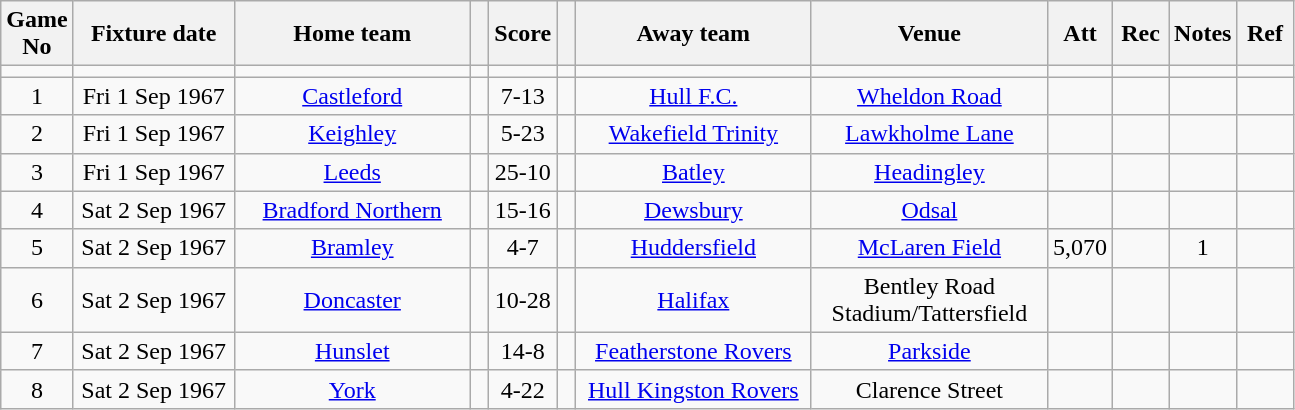<table class="wikitable" style="text-align:center;">
<tr>
<th width=20 abbr="No">Game No</th>
<th width=100 abbr="Date">Fixture date</th>
<th width=150 abbr="Home team">Home team</th>
<th width=5 abbr="space"></th>
<th width=20 abbr="Score">Score</th>
<th width=5 abbr="space"></th>
<th width=150 abbr="Away team">Away team</th>
<th width=150 abbr="Venue">Venue</th>
<th width=30 abbr="Att">Att</th>
<th width=30 abbr="Rec">Rec</th>
<th width=20 abbr="Notes">Notes</th>
<th width=30 abbr="Ref">Ref</th>
</tr>
<tr>
<td></td>
<td></td>
<td></td>
<td></td>
<td></td>
<td></td>
<td></td>
<td></td>
<td></td>
<td></td>
<td></td>
<td></td>
</tr>
<tr>
<td>1</td>
<td>Fri 1 Sep 1967</td>
<td><a href='#'>Castleford</a></td>
<td></td>
<td>7-13</td>
<td></td>
<td><a href='#'>Hull F.C.</a></td>
<td><a href='#'>Wheldon Road</a></td>
<td></td>
<td></td>
<td></td>
<td></td>
</tr>
<tr>
<td>2</td>
<td>Fri 1 Sep 1967</td>
<td><a href='#'>Keighley</a></td>
<td></td>
<td>5-23</td>
<td></td>
<td><a href='#'>Wakefield Trinity</a></td>
<td><a href='#'>Lawkholme Lane</a></td>
<td></td>
<td></td>
<td></td>
<td></td>
</tr>
<tr>
<td>3</td>
<td>Fri 1 Sep 1967</td>
<td><a href='#'>Leeds</a></td>
<td></td>
<td>25-10</td>
<td></td>
<td><a href='#'>Batley</a></td>
<td><a href='#'>Headingley</a></td>
<td></td>
<td></td>
<td></td>
<td></td>
</tr>
<tr>
<td>4</td>
<td>Sat 2 Sep 1967</td>
<td><a href='#'>Bradford Northern</a></td>
<td></td>
<td>15-16</td>
<td></td>
<td><a href='#'>Dewsbury</a></td>
<td><a href='#'>Odsal</a></td>
<td></td>
<td></td>
<td></td>
<td></td>
</tr>
<tr>
<td>5</td>
<td>Sat 2 Sep 1967</td>
<td><a href='#'>Bramley</a></td>
<td></td>
<td>4-7</td>
<td></td>
<td><a href='#'>Huddersfield</a></td>
<td><a href='#'>McLaren Field</a></td>
<td>5,070</td>
<td></td>
<td>1</td>
<td></td>
</tr>
<tr>
<td>6</td>
<td>Sat 2 Sep 1967</td>
<td><a href='#'>Doncaster</a></td>
<td></td>
<td>10-28</td>
<td></td>
<td><a href='#'>Halifax</a></td>
<td>Bentley Road Stadium/Tattersfield</td>
<td></td>
<td></td>
<td></td>
<td></td>
</tr>
<tr>
<td>7</td>
<td>Sat 2 Sep 1967</td>
<td><a href='#'>Hunslet</a></td>
<td></td>
<td>14-8</td>
<td></td>
<td><a href='#'>Featherstone Rovers</a></td>
<td><a href='#'>Parkside</a></td>
<td></td>
<td></td>
<td></td>
<td></td>
</tr>
<tr>
<td>8</td>
<td>Sat 2 Sep 1967</td>
<td><a href='#'>York</a></td>
<td></td>
<td>4-22</td>
<td></td>
<td><a href='#'>Hull Kingston Rovers</a></td>
<td>Clarence Street</td>
<td></td>
<td></td>
<td></td>
<td></td>
</tr>
</table>
